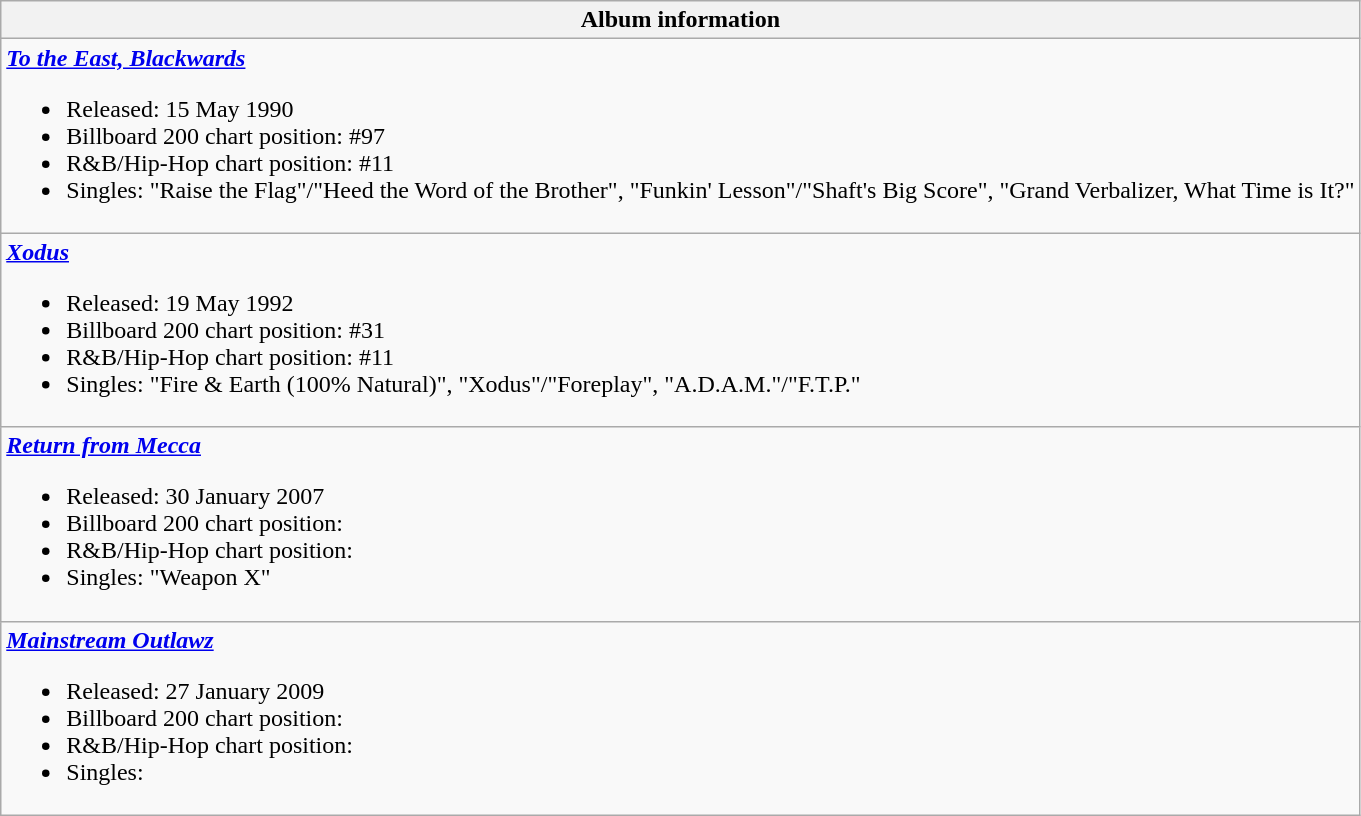<table class="wikitable">
<tr>
<th align="left">Album information</th>
</tr>
<tr>
<td align="left"><strong><em><a href='#'>To the East, Blackwards</a></em></strong><br><ul><li>Released: 15 May 1990</li><li>Billboard 200 chart position: #97</li><li>R&B/Hip-Hop chart position: #11</li><li>Singles: "Raise the Flag"/"Heed the Word of the Brother", "Funkin' Lesson"/"Shaft's Big Score", "Grand Verbalizer, What Time is It?"</li></ul></td>
</tr>
<tr>
<td align="left"><strong><em><a href='#'>Xodus</a></em></strong><br><ul><li>Released: 19 May 1992</li><li>Billboard 200 chart position: #31</li><li>R&B/Hip-Hop chart position: #11</li><li>Singles: "Fire & Earth (100% Natural)", "Xodus"/"Foreplay", "A.D.A.M."/"F.T.P."</li></ul></td>
</tr>
<tr>
<td align="left"><strong><em><a href='#'>Return from Mecca</a></em></strong><br><ul><li>Released: 30 January 2007</li><li>Billboard 200 chart position:</li><li>R&B/Hip-Hop chart position:</li><li>Singles: "Weapon X"</li></ul></td>
</tr>
<tr>
<td align="left"><strong><em><a href='#'>Mainstream Outlawz</a></em></strong><br><ul><li>Released: 27 January 2009</li><li>Billboard 200 chart position:</li><li>R&B/Hip-Hop chart position:</li><li>Singles:</li></ul></td>
</tr>
</table>
